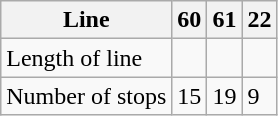<table class="wikitable">
<tr>
<th>Line</th>
<th>60</th>
<th>61</th>
<th>22</th>
</tr>
<tr>
<td>Length of line</td>
<td></td>
<td></td>
<td></td>
</tr>
<tr>
<td>Number of stops</td>
<td>15</td>
<td>19</td>
<td>9</td>
</tr>
</table>
